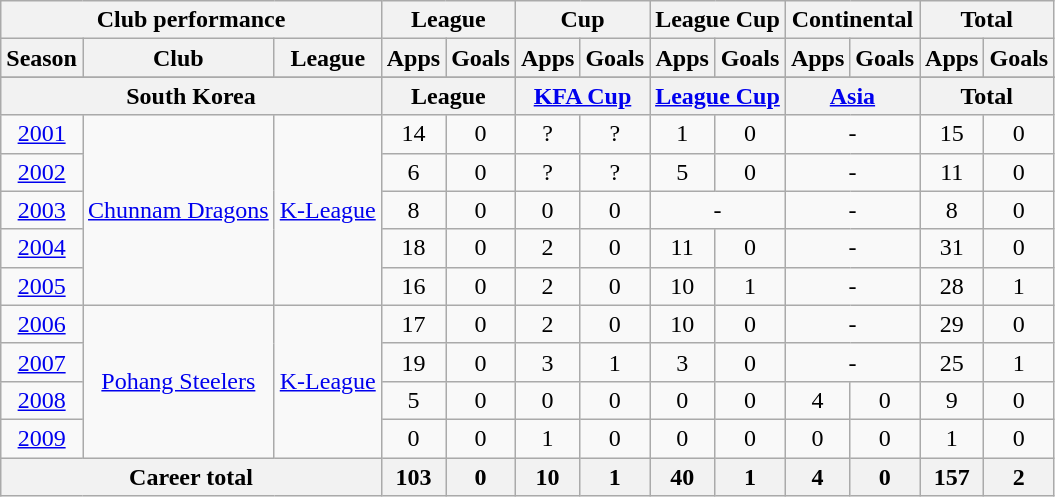<table class="wikitable" style="text-align:center">
<tr>
<th colspan=3>Club performance</th>
<th colspan=2>League</th>
<th colspan=2>Cup</th>
<th colspan=2>League Cup</th>
<th colspan=2>Continental</th>
<th colspan=2>Total</th>
</tr>
<tr>
<th>Season</th>
<th>Club</th>
<th>League</th>
<th>Apps</th>
<th>Goals</th>
<th>Apps</th>
<th>Goals</th>
<th>Apps</th>
<th>Goals</th>
<th>Apps</th>
<th>Goals</th>
<th>Apps</th>
<th>Goals</th>
</tr>
<tr>
</tr>
<tr>
<th colspan=3>South Korea</th>
<th colspan=2>League</th>
<th colspan=2><a href='#'>KFA Cup</a></th>
<th colspan=2><a href='#'>League Cup</a></th>
<th colspan=2><a href='#'>Asia</a></th>
<th colspan=2>Total</th>
</tr>
<tr>
<td><a href='#'>2001</a></td>
<td rowspan="5"><a href='#'>Chunnam Dragons</a></td>
<td rowspan="5"><a href='#'>K-League</a></td>
<td>14</td>
<td>0</td>
<td>?</td>
<td>?</td>
<td>1</td>
<td>0</td>
<td colspan="2">-</td>
<td>15</td>
<td>0</td>
</tr>
<tr>
<td><a href='#'>2002</a></td>
<td>6</td>
<td>0</td>
<td>?</td>
<td>?</td>
<td>5</td>
<td>0</td>
<td colspan="2">-</td>
<td>11</td>
<td>0</td>
</tr>
<tr>
<td><a href='#'>2003</a></td>
<td>8</td>
<td>0</td>
<td>0</td>
<td>0</td>
<td colspan="2">-</td>
<td colspan="2">-</td>
<td>8</td>
<td>0</td>
</tr>
<tr>
<td><a href='#'>2004</a></td>
<td>18</td>
<td>0</td>
<td>2</td>
<td>0</td>
<td>11</td>
<td>0</td>
<td colspan="2">-</td>
<td>31</td>
<td>0</td>
</tr>
<tr>
<td><a href='#'>2005</a></td>
<td>16</td>
<td>0</td>
<td>2</td>
<td>0</td>
<td>10</td>
<td>1</td>
<td colspan="2">-</td>
<td>28</td>
<td>1</td>
</tr>
<tr>
<td><a href='#'>2006</a></td>
<td rowspan="4"><a href='#'>Pohang Steelers</a></td>
<td rowspan="4"><a href='#'>K-League</a></td>
<td>17</td>
<td>0</td>
<td>2</td>
<td>0</td>
<td>10</td>
<td>0</td>
<td colspan="2">-</td>
<td>29</td>
<td>0</td>
</tr>
<tr>
<td><a href='#'>2007</a></td>
<td>19</td>
<td>0</td>
<td>3</td>
<td>1</td>
<td>3</td>
<td>0</td>
<td colspan="2">-</td>
<td>25</td>
<td>1</td>
</tr>
<tr>
<td><a href='#'>2008</a></td>
<td>5</td>
<td>0</td>
<td>0</td>
<td>0</td>
<td>0</td>
<td>0</td>
<td>4</td>
<td>0</td>
<td>9</td>
<td>0</td>
</tr>
<tr>
<td><a href='#'>2009</a></td>
<td>0</td>
<td>0</td>
<td>1</td>
<td>0</td>
<td>0</td>
<td>0</td>
<td>0</td>
<td>0</td>
<td>1</td>
<td>0</td>
</tr>
<tr>
<th colspan=3>Career total</th>
<th>103</th>
<th>0</th>
<th>10</th>
<th>1</th>
<th>40</th>
<th>1</th>
<th>4</th>
<th>0</th>
<th>157</th>
<th>2</th>
</tr>
</table>
